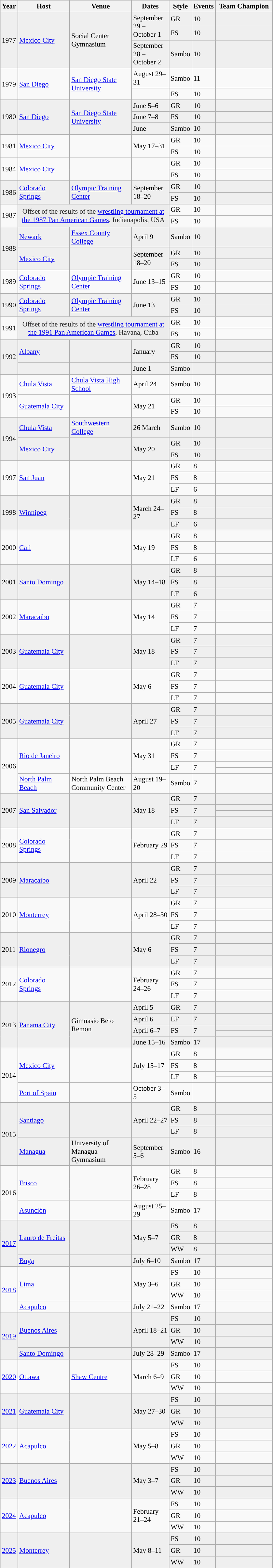<table class="wikitable" style="text-align:left; font-size:90%">
<tr>
<th width=25px>Year</th>
<th width=100px>Host</th>
<th width=120px>Venue</th>
<th width=70px>Dates</th>
<th width=35px>Style</th>
<th width=35px>Events</th>
<th width=110px>Team Champion</th>
</tr>
<tr bgcolor="efefef">
<td rowspan=3>1977</td>
<td rowspan=3> <a href='#'>Mexico City</a></td>
<td rowspan=3>Social Center Gymnasium</td>
<td rowspan=2>September 29 – October 1</td>
<td>GR</td>
<td>10</td>
<td></td>
</tr>
<tr bgcolor="efefef">
<td>FS</td>
<td>10</td>
<td></td>
</tr>
<tr bgcolor="efefef">
<td>September 28 – October 2</td>
<td>Sambo</td>
<td>10</td>
<td></td>
</tr>
<tr>
<td rowspan=2>1979</td>
<td rowspan=2> <a href='#'>San Diego</a></td>
<td rowspan=2><a href='#'>San Diego State University</a></td>
<td>August 29–31</td>
<td>Sambo</td>
<td>11</td>
<td></td>
</tr>
<tr>
<td></td>
<td>FS</td>
<td>10</td>
<td></td>
</tr>
<tr bgcolor="efefef">
<td rowspan=3>1980</td>
<td rowspan=3> <a href='#'>San Diego</a></td>
<td rowspan=3><a href='#'>San Diego State University</a></td>
<td>June 5–6</td>
<td>GR</td>
<td>10</td>
<td></td>
</tr>
<tr bgcolor="efefef">
<td>June 7–8</td>
<td>FS</td>
<td>10</td>
<td></td>
</tr>
<tr bgcolor="efefef">
<td>June</td>
<td>Sambo</td>
<td>10</td>
<td></td>
</tr>
<tr>
<td rowspan=2>1981</td>
<td rowspan=2> <a href='#'>Mexico City</a></td>
<td rowspan=2></td>
<td rowspan=2>May 17–31</td>
<td>GR</td>
<td>10</td>
<td></td>
</tr>
<tr>
<td>FS</td>
<td>10</td>
<td></td>
</tr>
<tr>
<td rowspan=2>1984</td>
<td rowspan=2> <a href='#'>Mexico City</a></td>
<td rowspan=2></td>
<td rowspan=2></td>
<td>GR</td>
<td>10</td>
<td></td>
</tr>
<tr>
<td>FS</td>
<td>10</td>
<td></td>
</tr>
<tr bgcolor="efefef">
<td rowspan=2>1986</td>
<td rowspan=2> <a href='#'>Colorado Springs</a></td>
<td rowspan=2><a href='#'>Olympic Training Center</a></td>
<td rowspan=2>September 18–20</td>
<td>GR</td>
<td>10</td>
<td></td>
</tr>
<tr bgcolor="efefef">
<td>FS</td>
<td>10</td>
<td></td>
</tr>
<tr>
<td rowspan=2>1987</td>
<td rowspan=2 colspan=3 style="background: #ececec; color: #2C2C2C; vertical-align: middle; text-align: center;">Offset of the results of the <a href='#'>wrestling tournament at the 1987 Pan American Games</a>, Indianapolis, USA</td>
<td>GR</td>
<td>10</td>
<td></td>
</tr>
<tr>
<td>FS</td>
<td>10</td>
<td></td>
</tr>
<tr bgcolor="efefef">
<td rowspan=3>1988</td>
<td> <a href='#'>Newark</a></td>
<td><a href='#'>Essex County College</a></td>
<td>April 9</td>
<td>Sambo</td>
<td>10</td>
<td></td>
</tr>
<tr bgcolor="efefef">
<td rowspan=2> <a href='#'>Mexico City</a></td>
<td rowspan=2></td>
<td rowspan=2>September 18–20</td>
<td>GR</td>
<td>10</td>
<td></td>
</tr>
<tr bgcolor="efefef">
<td>FS</td>
<td>10</td>
<td></td>
</tr>
<tr>
<td rowspan=2>1989</td>
<td rowspan=2> <a href='#'>Colorado Springs</a></td>
<td rowspan=2><a href='#'>Olympic Training Center</a></td>
<td rowspan=2>June 13–15</td>
<td>GR</td>
<td>10</td>
<td></td>
</tr>
<tr>
<td>FS</td>
<td>10</td>
<td></td>
</tr>
<tr bgcolor="efefef">
<td rowspan=2>1990</td>
<td rowspan=2> <a href='#'>Colorado Springs</a></td>
<td rowspan=2><a href='#'>Olympic Training Center</a></td>
<td rowspan=2>June 13</td>
<td>GR</td>
<td>10</td>
<td></td>
</tr>
<tr bgcolor="efefef">
<td>FS</td>
<td>10</td>
<td></td>
</tr>
<tr>
<td rowspan=2>1991</td>
<td rowspan=2 colspan=3 style="background: #ececec; color: #2C2C2C; vertical-align: middle; text-align: center;">Offset of the results of the <a href='#'>wrestling tournament at the 1991 Pan American Games</a>, Havana, Cuba</td>
<td>GR</td>
<td>10</td>
<td></td>
</tr>
<tr>
<td>FS</td>
<td>10</td>
<td></td>
</tr>
<tr bgcolor="efefef">
<td rowspan=3>1992</td>
<td rowspan=2> <a href='#'>Albany</a></td>
<td rowspan=2></td>
<td rowspan=2>January</td>
<td>GR</td>
<td>10</td>
<td></td>
</tr>
<tr bgcolor="efefef">
<td>FS</td>
<td>10</td>
<td></td>
</tr>
<tr bgcolor="efefef">
<td></td>
<td></td>
<td>June 1</td>
<td>Sambo</td>
<td></td>
<td></td>
</tr>
<tr>
<td rowspan=3>1993</td>
<td> <a href='#'>Chula Vista</a></td>
<td><a href='#'>Chula Vista High School</a></td>
<td>April 24</td>
<td>Sambo</td>
<td>10</td>
<td></td>
</tr>
<tr>
<td rowspan=2> <a href='#'>Guatemala City</a></td>
<td rowspan=2></td>
<td rowspan=2>May 21</td>
<td>GR</td>
<td>10</td>
<td></td>
</tr>
<tr>
<td>FS</td>
<td>10</td>
<td></td>
</tr>
<tr bgcolor="efefef">
<td rowspan=3>1994</td>
<td> <a href='#'>Chula Vista</a></td>
<td><a href='#'>Southwestern College</a></td>
<td>26 March</td>
<td>Sambo</td>
<td>10</td>
<td></td>
</tr>
<tr bgcolor="efefef">
<td rowspan=2> <a href='#'>Mexico City</a></td>
<td rowspan=2></td>
<td rowspan=2>May 20</td>
<td>GR</td>
<td>10</td>
<td></td>
</tr>
<tr bgcolor="efefef">
<td>FS</td>
<td>10</td>
<td></td>
</tr>
<tr>
<td rowspan=3>1997</td>
<td rowspan=3> <a href='#'>San Juan</a></td>
<td rowspan=3></td>
<td rowspan=3>May 21</td>
<td>GR</td>
<td>8</td>
<td></td>
</tr>
<tr>
<td>FS</td>
<td>8</td>
<td></td>
</tr>
<tr>
<td>LF</td>
<td>6</td>
<td></td>
</tr>
<tr bgcolor="efefef">
<td rowspan=3>1998</td>
<td rowspan=3> <a href='#'>Winnipeg</a></td>
<td rowspan=3></td>
<td rowspan=3>March 24–27</td>
<td>GR</td>
<td>8</td>
<td></td>
</tr>
<tr bgcolor="efefef">
<td>FS</td>
<td>8</td>
<td></td>
</tr>
<tr bgcolor="efefef">
<td>LF</td>
<td>6</td>
<td></td>
</tr>
<tr>
<td rowspan=3>2000</td>
<td rowspan=3> <a href='#'>Cali</a></td>
<td rowspan=3></td>
<td rowspan=3>May 19</td>
<td>GR</td>
<td>8</td>
<td></td>
</tr>
<tr>
<td>FS</td>
<td>8</td>
<td></td>
</tr>
<tr>
<td>LF</td>
<td>6</td>
<td></td>
</tr>
<tr bgcolor="efefef">
<td rowspan=3>2001</td>
<td rowspan=3> <a href='#'>Santo Domingo</a></td>
<td rowspan=3></td>
<td rowspan=3>May 14–18</td>
<td>GR</td>
<td>8</td>
<td></td>
</tr>
<tr bgcolor="efefef">
<td>FS</td>
<td>8</td>
<td></td>
</tr>
<tr bgcolor="efefef">
<td>LF</td>
<td>6</td>
<td></td>
</tr>
<tr>
<td rowspan=3>2002</td>
<td rowspan=3> <a href='#'>Maracaibo</a></td>
<td rowspan=3></td>
<td rowspan=3>May 14</td>
<td>GR</td>
<td>7</td>
<td></td>
</tr>
<tr>
<td>FS</td>
<td>7</td>
<td></td>
</tr>
<tr>
<td>LF</td>
<td>7</td>
<td></td>
</tr>
<tr bgcolor="efefef">
<td rowspan=3>2003</td>
<td rowspan=3> <a href='#'>Guatemala City</a></td>
<td rowspan=3></td>
<td rowspan=3>May 18</td>
<td>GR</td>
<td>7</td>
<td></td>
</tr>
<tr bgcolor="efefef">
<td>FS</td>
<td>7</td>
<td></td>
</tr>
<tr bgcolor="efefef">
<td>LF</td>
<td>7</td>
<td></td>
</tr>
<tr>
<td rowspan=3>2004</td>
<td rowspan=3> <a href='#'>Guatemala City</a></td>
<td rowspan=3></td>
<td rowspan=3>May 6</td>
<td>GR</td>
<td>7</td>
<td></td>
</tr>
<tr>
<td>FS</td>
<td>7</td>
<td></td>
</tr>
<tr>
<td>LF</td>
<td>7</td>
<td></td>
</tr>
<tr bgcolor="efefef">
<td rowspan=3>2005</td>
<td rowspan=3> <a href='#'>Guatemala City</a></td>
<td rowspan=3></td>
<td rowspan=3>April 27</td>
<td>GR</td>
<td>7</td>
<td></td>
</tr>
<tr bgcolor="efefef">
<td>FS</td>
<td>7</td>
<td></td>
</tr>
<tr bgcolor="efefef">
<td>LF</td>
<td>7</td>
<td></td>
</tr>
<tr>
<td rowspan=5>2006</td>
<td rowspan=4> <a href='#'>Rio de Janeiro</a></td>
<td rowspan=4></td>
<td rowspan=4>May 31</td>
<td>GR</td>
<td>7</td>
<td></td>
</tr>
<tr>
<td>FS</td>
<td>7</td>
<td></td>
</tr>
<tr>
<td rowspan=2>LF</td>
<td rowspan=2>7</td>
<td></td>
</tr>
<tr>
<td></td>
</tr>
<tr>
<td> <a href='#'>North Palm Beach</a></td>
<td>North Palm Beach Community Center</td>
<td>August 19–20</td>
<td>Sambo</td>
<td>7</td>
<td></td>
</tr>
<tr bgcolor="efefef">
<td rowspan=4>2007</td>
<td rowspan=4> <a href='#'>San Salvador</a></td>
<td rowspan=4></td>
<td rowspan=4>May 18</td>
<td>GR</td>
<td>7</td>
<td></td>
</tr>
<tr bgcolor="efefef">
<td rowspan=2>FS</td>
<td rowspan=2>7</td>
<td></td>
</tr>
<tr bgcolor="efefef">
<td></td>
</tr>
<tr bgcolor="efefef">
<td>LF</td>
<td>7</td>
<td></td>
</tr>
<tr>
<td rowspan=3>2008</td>
<td rowspan=3> <a href='#'>Colorado Springs</a></td>
<td rowspan=3></td>
<td rowspan=3>February 29</td>
<td>GR</td>
<td>7</td>
<td></td>
</tr>
<tr>
<td>FS</td>
<td>7</td>
<td></td>
</tr>
<tr>
<td>LF</td>
<td>7</td>
<td></td>
</tr>
<tr bgcolor="efefef">
<td rowspan=3>2009</td>
<td rowspan=3> <a href='#'>Maracaibo</a></td>
<td rowspan=3></td>
<td rowspan=3>April 22</td>
<td>GR</td>
<td>7</td>
<td></td>
</tr>
<tr bgcolor="efefef">
<td>FS</td>
<td>7</td>
<td></td>
</tr>
<tr bgcolor="efefef">
<td>LF</td>
<td>7</td>
<td></td>
</tr>
<tr>
<td rowspan=3>2010</td>
<td rowspan=3> <a href='#'>Monterrey</a></td>
<td rowspan=3></td>
<td rowspan=3>April 28–30</td>
<td>GR</td>
<td>7</td>
<td></td>
</tr>
<tr>
<td>FS</td>
<td>7</td>
<td></td>
</tr>
<tr>
<td>LF</td>
<td>7</td>
<td></td>
</tr>
<tr bgcolor="efefef">
<td rowspan=3>2011</td>
<td rowspan=3> <a href='#'>Rionegro</a></td>
<td rowspan=3></td>
<td rowspan=3>May 6</td>
<td>GR</td>
<td>7</td>
<td></td>
</tr>
<tr bgcolor="efefef">
<td>FS</td>
<td>7</td>
<td></td>
</tr>
<tr bgcolor="efefef">
<td>LF</td>
<td>7</td>
<td></td>
</tr>
<tr>
<td rowspan=3>2012</td>
<td rowspan=3> <a href='#'>Colorado Springs</a></td>
<td rowspan=3></td>
<td rowspan=3>February 24–26</td>
<td>GR</td>
<td>7</td>
<td></td>
</tr>
<tr>
<td>FS</td>
<td>7</td>
<td></td>
</tr>
<tr>
<td>LF</td>
<td>7</td>
<td></td>
</tr>
<tr bgcolor="efefef">
<td rowspan=5>2013</td>
<td rowspan=5> <a href='#'>Panama City</a></td>
<td rowspan=5>Gimnasio Beto Remon</td>
<td>April 5</td>
<td>GR</td>
<td>7</td>
<td></td>
</tr>
<tr bgcolor="efefef">
<td>April 6</td>
<td>LF</td>
<td>7</td>
<td></td>
</tr>
<tr bgcolor="efefef">
<td rowspan=2>April 6–7</td>
<td rowspan=2>FS</td>
<td rowspan=2>7</td>
<td></td>
</tr>
<tr bgcolor="efefef">
<td></td>
</tr>
<tr bgcolor="efefef">
<td>June 15–16</td>
<td>Sambo</td>
<td>17</td>
<td></td>
</tr>
<tr>
<td rowspan=5>2014</td>
<td rowspan=4> <a href='#'>Mexico City</a></td>
<td rowspan=4></td>
<td rowspan=4>July 15–17</td>
<td>GR</td>
<td>8</td>
<td></td>
</tr>
<tr>
<td>FS</td>
<td>8</td>
<td></td>
</tr>
<tr>
<td rowspan=2>LF</td>
<td rowspan=2>8</td>
<td></td>
</tr>
<tr>
<td></td>
</tr>
<tr>
<td> <a href='#'>Port of Spain</a></td>
<td></td>
<td>October 3–5</td>
<td>Sambo</td>
<td></td>
<td></td>
</tr>
<tr bgcolor="efefef">
<td rowspan=4>2015</td>
<td rowspan=3> <a href='#'>Santiago</a></td>
<td rowspan=3></td>
<td rowspan=3>April 22–27</td>
<td>GR</td>
<td>8</td>
<td></td>
</tr>
<tr bgcolor="efefef">
<td>FS</td>
<td>8</td>
<td></td>
</tr>
<tr bgcolor="efefef">
<td>LF</td>
<td>8</td>
<td></td>
</tr>
<tr bgcolor="efefef">
<td> <a href='#'>Managua</a></td>
<td>University of Managua Gymnasium</td>
<td>September 5–6</td>
<td>Sambo</td>
<td>16</td>
<td></td>
</tr>
<tr>
<td rowspan=4>2016</td>
<td rowspan=3> <a href='#'>Frisco</a></td>
<td rowspan=3></td>
<td rowspan=3>February 26–28</td>
<td>GR</td>
<td>8</td>
<td></td>
</tr>
<tr>
<td>FS</td>
<td>8</td>
<td></td>
</tr>
<tr>
<td>LF</td>
<td>8</td>
<td></td>
</tr>
<tr>
<td> <a href='#'>Asunción</a></td>
<td></td>
<td>August 25–29</td>
<td>Sambo</td>
<td>17</td>
<td></td>
</tr>
<tr bgcolor="efefef">
<td rowspan=4><a href='#'>2017</a></td>
<td rowspan=3> <a href='#'>Lauro de Freitas</a></td>
<td rowspan=3></td>
<td rowspan=3>May 5–7</td>
<td>FS</td>
<td>8</td>
<td></td>
</tr>
<tr bgcolor="efefef">
<td>GR</td>
<td>8</td>
<td></td>
</tr>
<tr bgcolor="efefef">
<td>WW</td>
<td>8</td>
<td></td>
</tr>
<tr bgcolor="efefef">
<td> <a href='#'>Buga</a></td>
<td></td>
<td>July 6–10</td>
<td>Sambo</td>
<td>17</td>
<td></td>
</tr>
<tr>
<td rowspan=4><a href='#'>2018</a></td>
<td rowspan=3> <a href='#'>Lima</a></td>
<td rowspan=3></td>
<td rowspan=3>May 3–6</td>
<td>FS</td>
<td>10</td>
<td></td>
</tr>
<tr>
<td>GR</td>
<td>10</td>
<td></td>
</tr>
<tr>
<td>WW</td>
<td>10</td>
<td></td>
</tr>
<tr>
<td> <a href='#'>Acapulco</a></td>
<td></td>
<td>July 21–22</td>
<td>Sambo</td>
<td>17</td>
<td></td>
</tr>
<tr bgcolor="efefef">
<td rowspan=4><a href='#'>2019</a></td>
<td rowspan=3> <a href='#'>Buenos Aires</a></td>
<td rowspan=3></td>
<td rowspan=3>April 18–21</td>
<td>FS</td>
<td>10</td>
<td></td>
</tr>
<tr bgcolor="efefef">
<td>GR</td>
<td>10</td>
<td></td>
</tr>
<tr bgcolor="efefef">
<td>WW</td>
<td>10</td>
<td></td>
</tr>
<tr bgcolor="efefef">
<td> <a href='#'>Santo Domingo</a></td>
<td></td>
<td>July 28–29</td>
<td>Sambo</td>
<td>17</td>
<td></td>
</tr>
<tr>
<td rowspan=3><a href='#'>2020</a></td>
<td rowspan=3> <a href='#'>Ottawa</a></td>
<td rowspan=3><a href='#'>Shaw Centre</a></td>
<td rowspan=3>March 6–9</td>
<td>FS</td>
<td>10</td>
<td></td>
</tr>
<tr>
<td>GR</td>
<td>10</td>
<td></td>
</tr>
<tr>
<td>WW</td>
<td>10</td>
<td></td>
</tr>
<tr bgcolor="efefef">
<td rowspan=3><a href='#'>2021</a></td>
<td rowspan=3> <a href='#'>Guatemala City</a></td>
<td rowspan=3></td>
<td rowspan=3>May 27–30</td>
<td>FS</td>
<td>10</td>
<td></td>
</tr>
<tr bgcolor="efefef">
<td>GR</td>
<td>10</td>
<td></td>
</tr>
<tr bgcolor="efefef">
<td>WW</td>
<td>10</td>
<td></td>
</tr>
<tr>
<td rowspan=3><a href='#'>2022</a></td>
<td rowspan=3> <a href='#'>Acapulco</a></td>
<td rowspan=3></td>
<td rowspan=3>May 5–8</td>
<td>FS</td>
<td>10</td>
<td></td>
</tr>
<tr>
<td>GR</td>
<td>10</td>
<td></td>
</tr>
<tr>
<td>WW</td>
<td>10</td>
<td></td>
</tr>
<tr bgcolor="efefef">
<td rowspan=3><a href='#'>2023</a></td>
<td rowspan=3> <a href='#'>Buenos Aires</a></td>
<td rowspan=3></td>
<td rowspan=3>May 3–7</td>
<td>FS</td>
<td>10</td>
<td></td>
</tr>
<tr bgcolor="efefef">
<td>GR</td>
<td>10</td>
<td></td>
</tr>
<tr bgcolor="efefef">
<td>WW</td>
<td>10</td>
<td></td>
</tr>
<tr>
<td rowspan=3><a href='#'>2024</a></td>
<td rowspan=3> <a href='#'>Acapulco</a></td>
<td rowspan=3></td>
<td rowspan=3>February 21–24</td>
<td>FS</td>
<td>10</td>
<td></td>
</tr>
<tr>
<td>GR</td>
<td>10</td>
<td></td>
</tr>
<tr>
<td>WW</td>
<td>10</td>
<td></td>
</tr>
<tr bgcolor="efefef">
<td rowspan=3><a href='#'>2025</a></td>
<td rowspan=3> <a href='#'>Monterrey</a></td>
<td rowspan=3></td>
<td rowspan=3>May 8–11</td>
<td>FS</td>
<td>10</td>
<td></td>
</tr>
<tr bgcolor="efefef">
<td>GR</td>
<td>10</td>
<td></td>
</tr>
<tr bgcolor="efefef">
<td>WW</td>
<td>10</td>
<td></td>
</tr>
</table>
